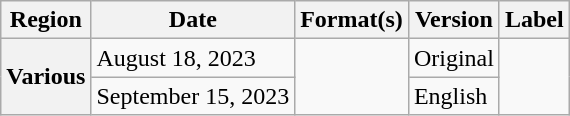<table class="wikitable plainrowheaders">
<tr>
<th scope="col">Region</th>
<th scope="col">Date</th>
<th scope="col">Format(s)</th>
<th scope="col">Version</th>
<th scope="col">Label</th>
</tr>
<tr>
<th scope="row" rowspan="2">Various</th>
<td>August 18, 2023</td>
<td rowspan="2"></td>
<td>Original</td>
<td rowspan="2"></td>
</tr>
<tr>
<td>September 15, 2023</td>
<td>English</td>
</tr>
</table>
